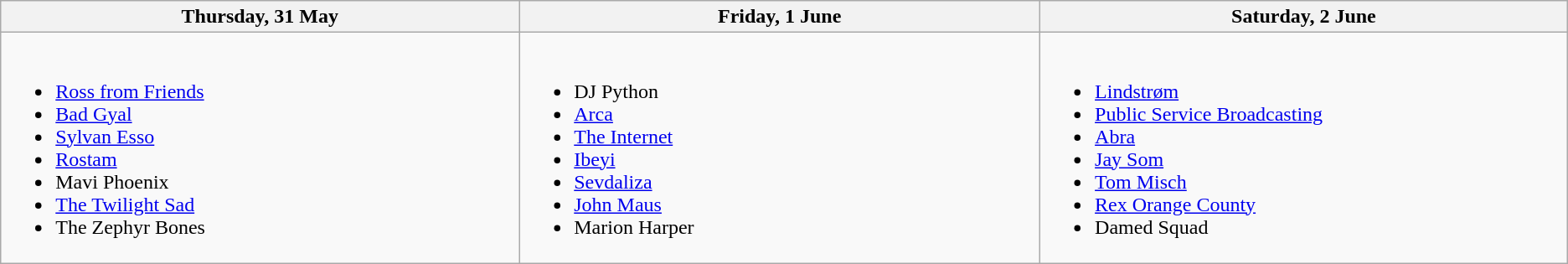<table class="wikitable">
<tr>
<th width="500">Thursday, 31 May</th>
<th width="500">Friday, 1 June</th>
<th width="500">Saturday, 2 June</th>
</tr>
<tr valign="top">
<td><br><ul><li><a href='#'>Ross from Friends</a></li><li><a href='#'>Bad Gyal</a></li><li><a href='#'>Sylvan Esso</a></li><li><a href='#'>Rostam</a></li><li>Mavi Phoenix</li><li><a href='#'>The Twilight Sad</a></li><li>The Zephyr Bones</li></ul></td>
<td><br><ul><li>DJ Python</li><li><a href='#'>Arca</a></li><li><a href='#'>The Internet</a></li><li><a href='#'>Ibeyi</a></li><li><a href='#'>Sevdaliza</a></li><li><a href='#'>John Maus</a></li><li>Marion Harper</li></ul></td>
<td><br><ul><li><a href='#'>Lindstrøm</a></li><li><a href='#'>Public Service Broadcasting</a></li><li><a href='#'>Abra</a></li><li><a href='#'>Jay Som</a></li><li><a href='#'>Tom Misch</a></li><li><a href='#'>Rex Orange County</a></li><li>Damed Squad</li></ul></td>
</tr>
</table>
